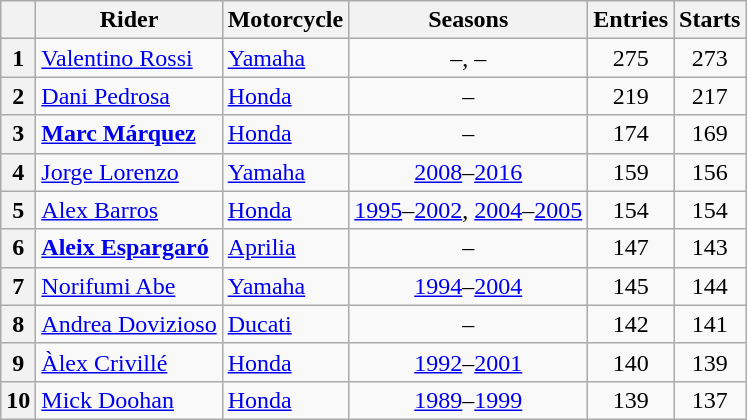<table class="wikitable">
<tr>
<th></th>
<th>Rider</th>
<th>Motorcycle</th>
<th>Seasons</th>
<th>Entries</th>
<th>Starts</th>
</tr>
<tr align="center">
<th>1</th>
<td align="left"> <a href='#'>Valentino Rossi</a></td>
<td align="left"><a href='#'>Yamaha</a></td>
<td>–, –</td>
<td>275</td>
<td>273</td>
</tr>
<tr align="center">
<th>2</th>
<td align="left"> <a href='#'>Dani Pedrosa</a></td>
<td align="left"><a href='#'>Honda</a></td>
<td>–</td>
<td>219</td>
<td>217</td>
</tr>
<tr align="center">
<th>3</th>
<td align="left"> <strong><a href='#'>Marc Márquez</a></strong></td>
<td align="left"><a href='#'>Honda</a></td>
<td>–</td>
<td>174</td>
<td>169</td>
</tr>
<tr align="center">
<th>4</th>
<td align="left"> <a href='#'>Jorge Lorenzo</a></td>
<td align="left"><a href='#'>Yamaha</a></td>
<td><a href='#'>2008</a>–<a href='#'>2016</a></td>
<td>159</td>
<td>156</td>
</tr>
<tr align="center">
<th>5</th>
<td align="left"> <a href='#'>Alex Barros</a></td>
<td align="left"><a href='#'>Honda</a></td>
<td><a href='#'>1995</a>–<a href='#'>2002</a>, <a href='#'>2004</a>–<a href='#'>2005</a></td>
<td>154</td>
<td>154</td>
</tr>
<tr align="center">
<th>6</th>
<td align="left"> <strong><a href='#'>Aleix Espargaró</a></strong></td>
<td align="left"><a href='#'>Aprilia</a></td>
<td>–</td>
<td>147</td>
<td>143</td>
</tr>
<tr align="center">
<th>7</th>
<td align="left"> <a href='#'>Norifumi Abe</a></td>
<td align="left"><a href='#'>Yamaha</a></td>
<td><a href='#'>1994</a>–<a href='#'>2004</a></td>
<td>145</td>
<td>144</td>
</tr>
<tr align="center">
<th>8</th>
<td align="left"> <a href='#'>Andrea Dovizioso</a></td>
<td align="left"><a href='#'>Ducati</a></td>
<td>–</td>
<td>142</td>
<td>141</td>
</tr>
<tr align="center">
<th>9</th>
<td align="left"> <a href='#'>Àlex Crivillé</a></td>
<td align="left"><a href='#'>Honda</a></td>
<td><a href='#'>1992</a>–<a href='#'>2001</a></td>
<td>140</td>
<td>139</td>
</tr>
<tr align="center">
<th>10</th>
<td align="left"> <a href='#'>Mick Doohan</a></td>
<td align="left"><a href='#'>Honda</a></td>
<td><a href='#'>1989</a>–<a href='#'>1999</a></td>
<td>139</td>
<td>137</td>
</tr>
</table>
